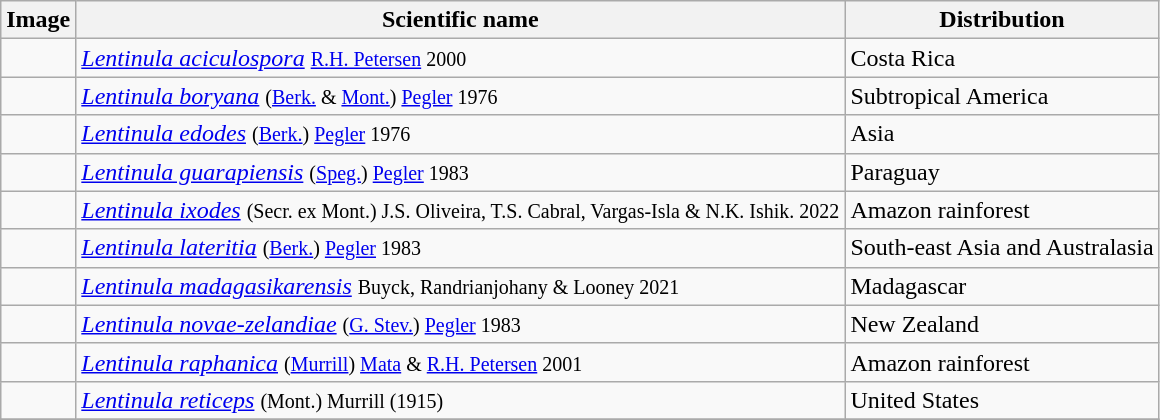<table class="wikitable">
<tr>
<th>Image</th>
<th>Scientific name</th>
<th>Distribution</th>
</tr>
<tr>
<td></td>
<td><em><a href='#'>Lentinula aciculospora</a></em> <small><a href='#'>R.H. Petersen</a> 2000</small></td>
<td>Costa Rica</td>
</tr>
<tr>
<td></td>
<td><em><a href='#'>Lentinula boryana</a></em> <small>(<a href='#'>Berk.</a> & <a href='#'>Mont.</a>) <a href='#'>Pegler</a> 1976</small></td>
<td>Subtropical America</td>
</tr>
<tr>
<td></td>
<td><em><a href='#'>Lentinula edodes</a></em> <small>(<a href='#'>Berk.</a>) <a href='#'>Pegler</a> 1976</small></td>
<td>Asia</td>
</tr>
<tr>
<td></td>
<td><em><a href='#'>Lentinula guarapiensis</a></em> <small>(<a href='#'>Speg.</a>) <a href='#'>Pegler</a> 1983</small></td>
<td>Paraguay</td>
</tr>
<tr>
<td></td>
<td><em><a href='#'>Lentinula ixodes</a></em> <small>(Secr. ex Mont.) J.S. Oliveira, T.S. Cabral, Vargas-Isla & N.K. Ishik. 2022</small></td>
<td>Amazon rainforest</td>
</tr>
<tr>
<td></td>
<td><em><a href='#'>Lentinula lateritia</a></em> <small>(<a href='#'>Berk.</a>) <a href='#'>Pegler</a> 1983</small></td>
<td>South-east Asia and Australasia</td>
</tr>
<tr>
<td></td>
<td><em><a href='#'>Lentinula madagasikarensis</a></em> <small>Buyck, Randrianjohany & Looney 2021</small></td>
<td>Madagascar</td>
</tr>
<tr>
<td></td>
<td><em><a href='#'>Lentinula novae-zelandiae</a></em> <small>(<a href='#'>G. Stev.</a>) <a href='#'>Pegler</a> 1983</small></td>
<td>New Zealand</td>
</tr>
<tr>
<td></td>
<td><em><a href='#'>Lentinula raphanica</a></em> <small>(<a href='#'>Murrill</a>) <a href='#'>Mata</a> & <a href='#'>R.H. Petersen</a> 2001</small></td>
<td>Amazon rainforest</td>
</tr>
<tr>
<td></td>
<td><em><a href='#'>Lentinula reticeps</a></em> <small>(Mont.) Murrill (1915)</small></td>
<td>United States</td>
</tr>
<tr>
</tr>
</table>
